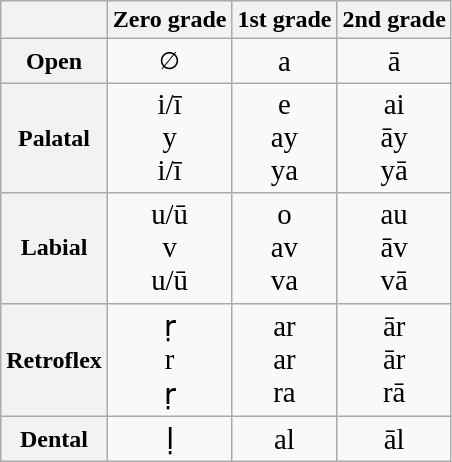<table class="wikitable">
<tr style="text-align:center;">
<th></th>
<th>Zero grade</th>
<th>1st grade</th>
<th>2nd grade</th>
</tr>
<tr style="text-align:center;">
<th>Open</th>
<td>∅</td>
<td><big>a</big></td>
<td><big>ā</big></td>
</tr>
<tr style="text-align:center;">
<th>Palatal</th>
<td><big>i/ī <br> y <br> i/ī</big></td>
<td><big>e <br> ay <br> ya</big></td>
<td><big>ai <br> āy <br> yā</big></td>
</tr>
<tr style="text-align:center;">
<th>Labial</th>
<td><big>u/ū <br> v <br> u/ū</big></td>
<td><big>o <br> av <br> va</big></td>
<td><big>au <br> āv <br> vā</big></td>
</tr>
<tr style="text-align:center;">
<th>Retroflex</th>
<td><big>ṛ <br> r <br> ṛ</big></td>
<td><big>ar <br> ar <br> ra</big></td>
<td><big>ār <br> ār <br> rā</big></td>
</tr>
<tr style="text-align:center;">
<th>Dental</th>
<td><big>ḷ</big></td>
<td><big>al</big></td>
<td><big>āl</big></td>
</tr>
</table>
